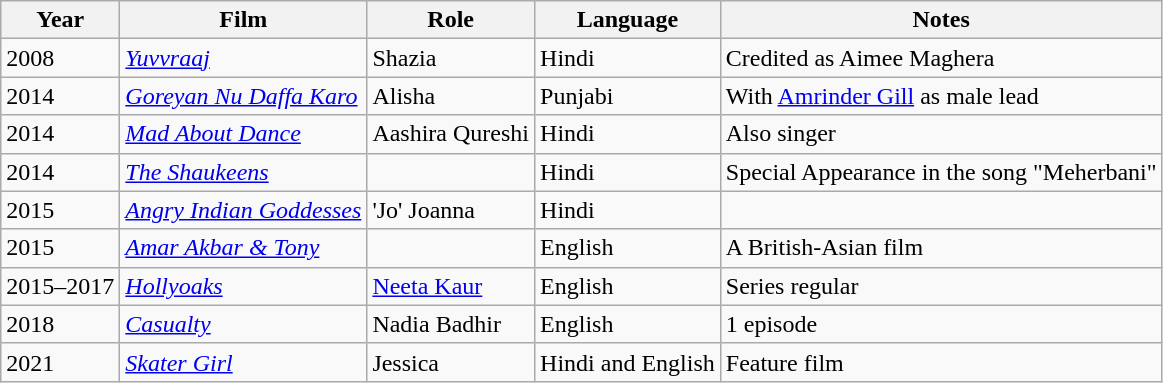<table class="wikitable sortable">
<tr>
<th>Year</th>
<th>Film</th>
<th>Role</th>
<th>Language</th>
<th>Notes</th>
</tr>
<tr>
<td>2008</td>
<td><em><a href='#'>Yuvvraaj</a></em></td>
<td>Shazia</td>
<td>Hindi</td>
<td>Credited as Aimee Maghera</td>
</tr>
<tr>
<td>2014</td>
<td><em><a href='#'>Goreyan Nu Daffa Karo</a></em></td>
<td>Alisha</td>
<td>Punjabi</td>
<td>With <a href='#'>Amrinder Gill</a> as male lead</td>
</tr>
<tr>
<td>2014</td>
<td><em><a href='#'>Mad About Dance</a></em></td>
<td>Aashira Qureshi</td>
<td>Hindi</td>
<td>Also singer</td>
</tr>
<tr>
<td>2014</td>
<td><em><a href='#'>The Shaukeens</a></em></td>
<td></td>
<td>Hindi</td>
<td>Special Appearance in the song  "Meherbani"</td>
</tr>
<tr>
<td>2015</td>
<td><em><a href='#'>Angry Indian Goddesses</a></em></td>
<td>'Jo' Joanna</td>
<td>Hindi</td>
<td></td>
</tr>
<tr>
<td>2015</td>
<td><em><a href='#'>Amar Akbar & Tony</a></em></td>
<td></td>
<td>English</td>
<td>A British-Asian film</td>
</tr>
<tr>
<td>2015–2017</td>
<td><em><a href='#'>Hollyoaks</a></em></td>
<td><a href='#'>Neeta Kaur</a></td>
<td>English</td>
<td>Series regular</td>
</tr>
<tr>
<td>2018</td>
<td><em><a href='#'>Casualty</a></em></td>
<td>Nadia Badhir</td>
<td>English</td>
<td>1 episode</td>
</tr>
<tr>
<td>2021</td>
<td><em><a href='#'>Skater Girl</a></em></td>
<td>Jessica</td>
<td>Hindi and English</td>
<td>Feature film</td>
</tr>
</table>
